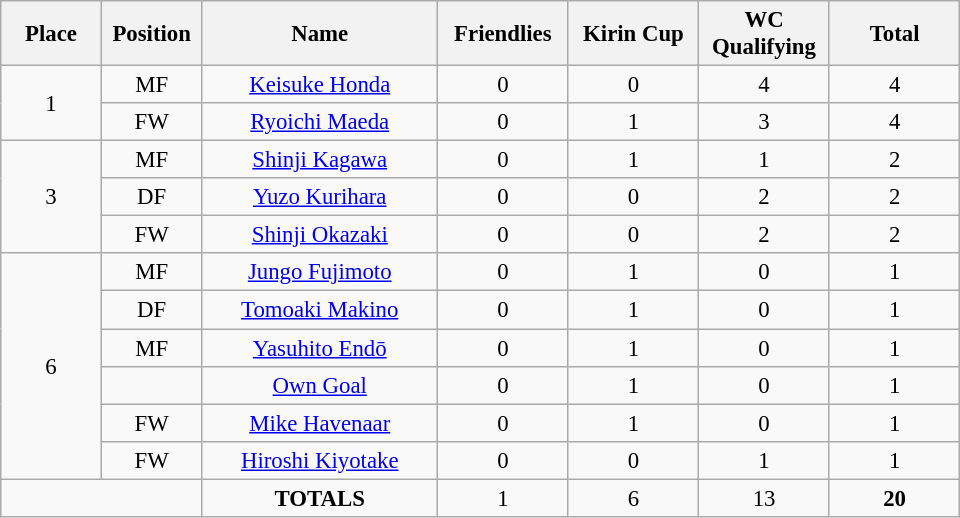<table class="wikitable" style="font-size: 95%; text-align: center;">
<tr>
<th width=60>Place</th>
<th width=60>Position</th>
<th width=150>Name</th>
<th width=80>Friendlies</th>
<th width=80>Kirin Cup</th>
<th width=80>WC Qualifying</th>
<th width=80><strong>Total</strong></th>
</tr>
<tr>
<td rowspan="2">1</td>
<td>MF</td>
<td><a href='#'>Keisuke Honda</a></td>
<td>0</td>
<td>0</td>
<td>4</td>
<td>4</td>
</tr>
<tr>
<td>FW</td>
<td><a href='#'>Ryoichi Maeda</a></td>
<td>0</td>
<td>1</td>
<td>3</td>
<td>4</td>
</tr>
<tr>
<td rowspan="3">3</td>
<td>MF</td>
<td><a href='#'>Shinji Kagawa</a></td>
<td>0</td>
<td>1</td>
<td>1</td>
<td>2</td>
</tr>
<tr>
<td>DF</td>
<td><a href='#'>Yuzo Kurihara</a></td>
<td>0</td>
<td>0</td>
<td>2</td>
<td>2</td>
</tr>
<tr>
<td>FW</td>
<td><a href='#'>Shinji Okazaki</a></td>
<td>0</td>
<td>0</td>
<td>2</td>
<td>2</td>
</tr>
<tr>
<td rowspan="6">6</td>
<td>MF</td>
<td><a href='#'>Jungo Fujimoto</a></td>
<td>0</td>
<td>1</td>
<td>0</td>
<td>1</td>
</tr>
<tr>
<td>DF</td>
<td><a href='#'>Tomoaki Makino</a></td>
<td>0</td>
<td>1</td>
<td>0</td>
<td>1</td>
</tr>
<tr>
<td>MF</td>
<td><a href='#'>Yasuhito Endō</a></td>
<td>0</td>
<td>1</td>
<td>0</td>
<td>1</td>
</tr>
<tr>
<td></td>
<td><a href='#'>Own Goal</a></td>
<td>0</td>
<td>1</td>
<td>0</td>
<td>1</td>
</tr>
<tr>
<td>FW</td>
<td><a href='#'>Mike Havenaar</a></td>
<td>0</td>
<td>1</td>
<td>0</td>
<td>1</td>
</tr>
<tr>
<td>FW</td>
<td><a href='#'>Hiroshi Kiyotake</a></td>
<td>0</td>
<td>0</td>
<td>1</td>
<td>1</td>
</tr>
<tr>
<td colspan="2"></td>
<td><strong>TOTALS</strong></td>
<td>1</td>
<td>6</td>
<td>13</td>
<td><strong>20</strong></td>
</tr>
</table>
